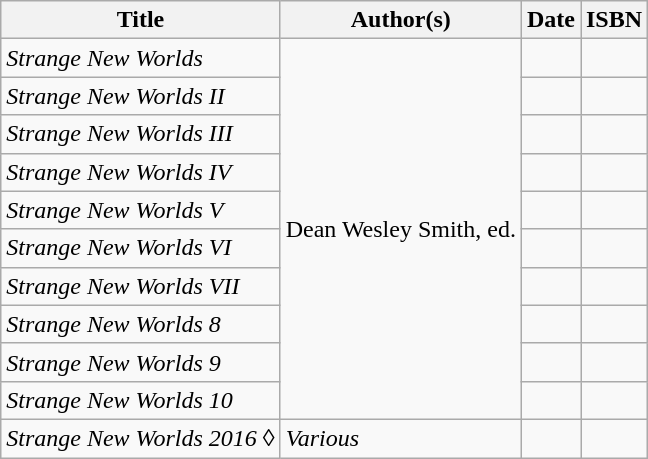<table class="wikitable">
<tr>
<th>Title</th>
<th>Author(s)</th>
<th>Date</th>
<th>ISBN</th>
</tr>
<tr>
<td><em>Strange New Worlds</em></td>
<td rowspan="10">Dean Wesley Smith, ed.</td>
<td></td>
<td></td>
</tr>
<tr>
<td><em>Strange New Worlds II</em></td>
<td></td>
<td></td>
</tr>
<tr>
<td><em>Strange New Worlds III</em></td>
<td></td>
<td></td>
</tr>
<tr>
<td><em>Strange New Worlds IV</em></td>
<td></td>
<td></td>
</tr>
<tr>
<td><em>Strange New Worlds V</em></td>
<td></td>
<td></td>
</tr>
<tr>
<td><em>Strange New Worlds VI</em></td>
<td></td>
<td></td>
</tr>
<tr>
<td><em>Strange New Worlds VII</em></td>
<td></td>
<td></td>
</tr>
<tr>
<td><em>Strange New Worlds 8</em></td>
<td></td>
<td></td>
</tr>
<tr>
<td><em>Strange New Worlds 9</em></td>
<td></td>
<td></td>
</tr>
<tr>
<td><em>Strange New Worlds 10</em></td>
<td></td>
<td></td>
</tr>
<tr>
<td><em>Strange New Worlds 2016</em> ◊</td>
<td><em>Various</em></td>
<td></td>
<td></td>
</tr>
</table>
